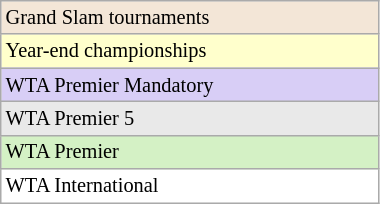<table class=wikitable style=font-size:85%;width:20%>
<tr style="background:#F3E6D7;">
<td>Grand Slam tournaments</td>
</tr>
<tr style="background:#ffc;">
<td>Year-end championships</td>
</tr>
<tr style="background:#d8cef6;">
<td>WTA Premier Mandatory</td>
</tr>
<tr style="background:#E9E9E9;">
<td>WTA Premier 5</td>
</tr>
<tr style="background:#D4F1C5;">
<td>WTA Premier</td>
</tr>
<tr style="background:#fff;">
<td>WTA International</td>
</tr>
</table>
